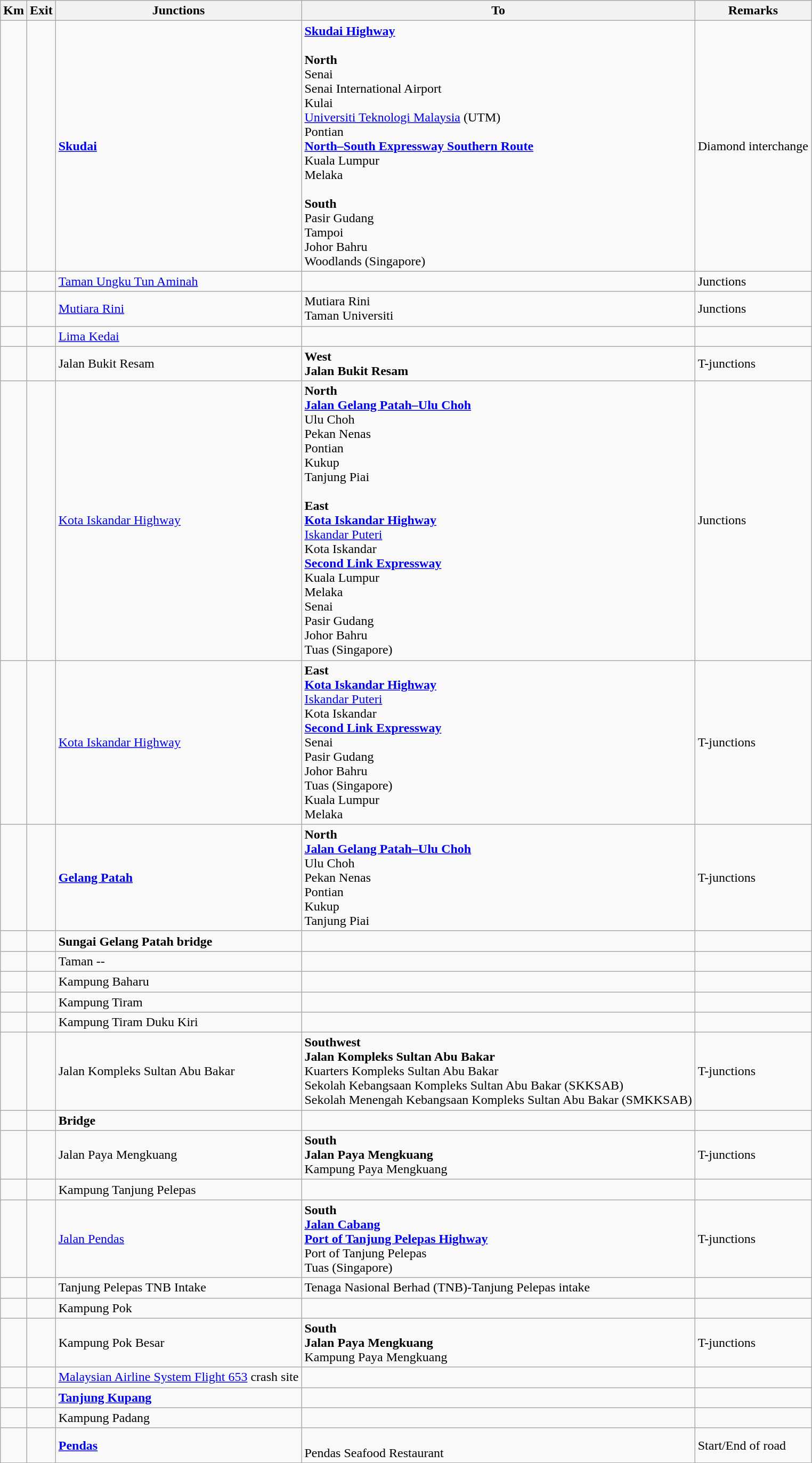<table class="wikitable">
<tr>
<th>Km</th>
<th>Exit</th>
<th>Junctions</th>
<th>To</th>
<th>Remarks</th>
</tr>
<tr>
<td></td>
<td></td>
<td><strong><a href='#'>Skudai</a></strong></td>
<td> <strong><a href='#'>Skudai Highway</a></strong><br><br><strong>North</strong><br> Senai<br> Senai International Airport <br> Kulai<br> <a href='#'>Universiti Teknologi Malaysia</a> (UTM)<br> Pontian<br>  <strong><a href='#'>North–South Expressway Southern Route</a></strong><br>Kuala Lumpur<br>Melaka<br><br><strong>South</strong><br> Pasir Gudang<br> Tampoi<br> Johor Bahru<br> Woodlands (Singapore)</td>
<td>Diamond interchange</td>
</tr>
<tr>
<td></td>
<td></td>
<td><a href='#'>Taman Ungku Tun Aminah</a></td>
<td></td>
<td>Junctions</td>
</tr>
<tr>
<td></td>
<td></td>
<td><a href='#'>Mutiara Rini</a></td>
<td>Mutiara Rini<br>Taman Universiti</td>
<td>Junctions</td>
</tr>
<tr>
<td></td>
<td></td>
<td><a href='#'>Lima Kedai</a></td>
<td></td>
<td></td>
</tr>
<tr>
<td></td>
<td></td>
<td>Jalan Bukit Resam</td>
<td><strong>West</strong><br><strong>Jalan Bukit Resam</strong></td>
<td>T-junctions</td>
</tr>
<tr>
<td></td>
<td></td>
<td><a href='#'>Kota Iskandar Highway</a></td>
<td><strong>North</strong><br> <strong><a href='#'>Jalan Gelang Patah–Ulu Choh</a></strong><br> Ulu Choh<br> Pekan Nenas<br> Pontian<br> Kukup<br> Tanjung Piai<br><br><strong>East</strong><br><strong><a href='#'>Kota Iskandar Highway</a></strong><br><a href='#'>Iskandar Puteri</a><br>Kota Iskandar<br> <strong><a href='#'>Second Link Expressway</a></strong><br>Kuala Lumpur<br>Melaka<br>Senai<br>Pasir Gudang<br>Johor Bahru<br>Tuas (Singapore)</td>
<td>Junctions</td>
</tr>
<tr>
<td></td>
<td></td>
<td><a href='#'>Kota Iskandar Highway</a></td>
<td><strong>East</strong><br><strong><a href='#'>Kota Iskandar Highway</a></strong><br><a href='#'>Iskandar Puteri</a><br>Kota Iskandar<br> <strong><a href='#'>Second Link Expressway</a></strong><br>Senai<br>Pasir Gudang<br>Johor Bahru<br>Tuas (Singapore)<br>Kuala Lumpur<br>Melaka</td>
<td>T-junctions</td>
</tr>
<tr>
<td></td>
<td></td>
<td><strong><a href='#'>Gelang Patah</a></strong></td>
<td><strong>North</strong><br> <strong><a href='#'>Jalan Gelang Patah–Ulu Choh</a></strong><br> Ulu Choh<br> Pekan Nenas<br> Pontian<br> Kukup<br> Tanjung Piai</td>
<td>T-junctions</td>
</tr>
<tr>
<td></td>
<td></td>
<td><strong>Sungai Gelang Patah bridge</strong></td>
<td></td>
<td></td>
</tr>
<tr>
<td></td>
<td></td>
<td>Taman --</td>
<td></td>
<td></td>
</tr>
<tr>
<td></td>
<td></td>
<td>Kampung Baharu</td>
<td></td>
<td></td>
</tr>
<tr>
<td></td>
<td></td>
<td>Kampung Tiram</td>
<td></td>
<td></td>
</tr>
<tr>
<td></td>
<td></td>
<td>Kampung Tiram Duku Kiri</td>
<td></td>
<td></td>
</tr>
<tr>
<td></td>
<td></td>
<td>Jalan Kompleks Sultan Abu Bakar</td>
<td><strong>Southwest</strong><br><strong>Jalan Kompleks Sultan Abu Bakar</strong><br>Kuarters Kompleks Sultan Abu Bakar<br>Sekolah Kebangsaan Kompleks Sultan Abu Bakar (SKKSAB)<br>Sekolah Menengah Kebangsaan Kompleks Sultan Abu Bakar (SMKKSAB)</td>
<td>T-junctions</td>
</tr>
<tr>
<td></td>
<td></td>
<td><strong>Bridge</strong></td>
<td></td>
<td></td>
</tr>
<tr>
<td></td>
<td></td>
<td>Jalan Paya Mengkuang</td>
<td><strong>South</strong><br><strong>Jalan Paya Mengkuang</strong><br>Kampung Paya Mengkuang</td>
<td>T-junctions</td>
</tr>
<tr>
<td></td>
<td></td>
<td>Kampung Tanjung Pelepas</td>
<td></td>
<td></td>
</tr>
<tr>
<td></td>
<td></td>
<td><a href='#'>Jalan Pendas</a></td>
<td><strong>South</strong><br> <strong><a href='#'>Jalan Cabang</a></strong><br> <strong><a href='#'>Port of Tanjung Pelepas Highway</a></strong><br> Port of Tanjung Pelepas <br> Tuas (Singapore)</td>
<td>T-junctions</td>
</tr>
<tr>
<td></td>
<td></td>
<td>Tanjung Pelepas TNB Intake</td>
<td>Tenaga Nasional Berhad (TNB)-Tanjung Pelepas intake</td>
<td></td>
</tr>
<tr>
<td></td>
<td></td>
<td>Kampung Pok</td>
<td></td>
<td></td>
</tr>
<tr>
<td></td>
<td></td>
<td>Kampung Pok Besar</td>
<td><strong>South</strong><br><strong>Jalan Paya Mengkuang</strong><br>Kampung Paya Mengkuang</td>
<td>T-junctions</td>
</tr>
<tr>
<td></td>
<td></td>
<td><a href='#'>Malaysian Airline System Flight 653</a> crash site</td>
<td></td>
<td></td>
</tr>
<tr>
<td></td>
<td></td>
<td><strong><a href='#'>Tanjung Kupang</a></strong></td>
<td></td>
<td></td>
</tr>
<tr>
<td></td>
<td></td>
<td>Kampung Padang</td>
<td></td>
<td></td>
</tr>
<tr>
<td></td>
<td></td>
<td><strong><a href='#'>Pendas</a></strong></td>
<td><br>Pendas Seafood Restaurant</td>
<td>Start/End of road</td>
</tr>
</table>
